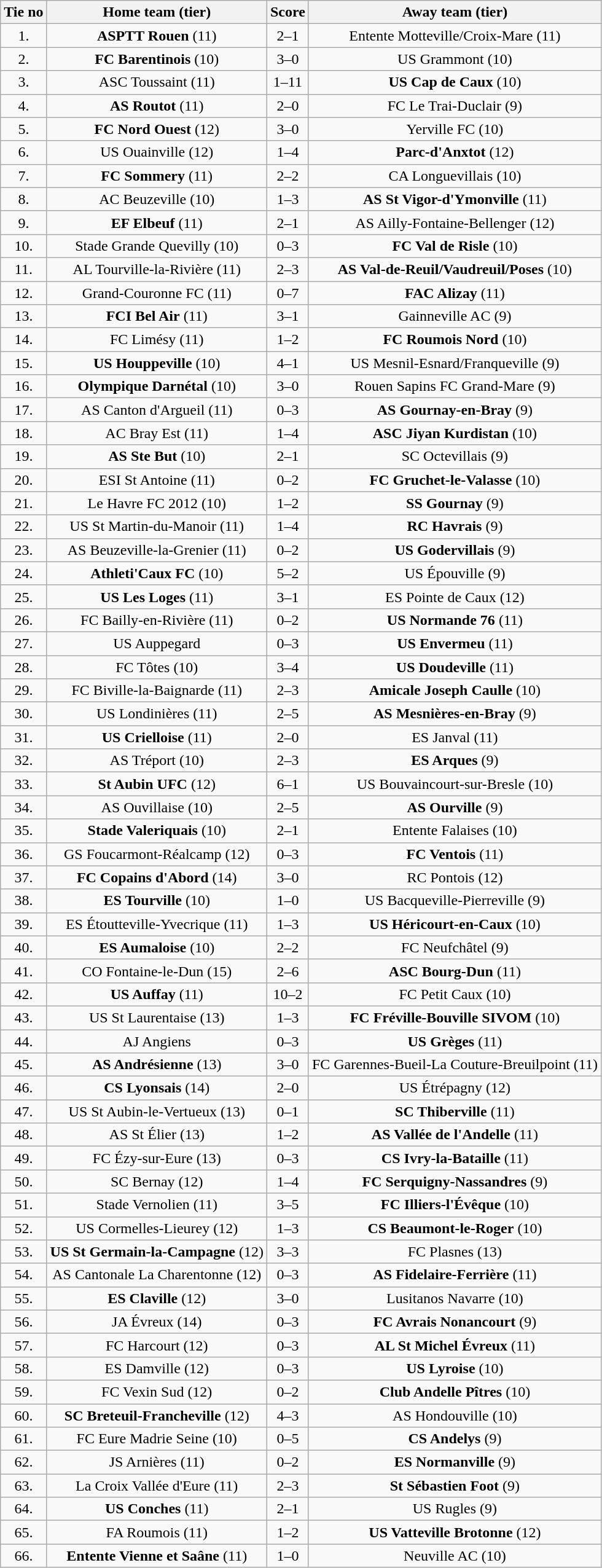<table class="wikitable" style="text-align: center">
<tr>
<th>Tie no</th>
<th>Home team (tier)</th>
<th>Score</th>
<th>Away team (tier)</th>
</tr>
<tr>
<td>1.</td>
<td><strong>ASPTT Rouen</strong> (11)</td>
<td>2–1</td>
<td>Entente Motteville/Croix-Mare (11)</td>
</tr>
<tr>
<td>2.</td>
<td><strong>FC Barentinois</strong> (10)</td>
<td>3–0 </td>
<td>US Grammont (10)</td>
</tr>
<tr>
<td>3.</td>
<td>ASC Toussaint (11)</td>
<td>1–11</td>
<td><strong>US Cap de Caux</strong> (10)</td>
</tr>
<tr>
<td>4.</td>
<td><strong>AS Routot</strong> (11)</td>
<td>2–0</td>
<td>FC Le Trai-Duclair (9)</td>
</tr>
<tr>
<td>5.</td>
<td><strong>FC Nord Ouest</strong> (12)</td>
<td>3–0</td>
<td>Yerville FC (10)</td>
</tr>
<tr>
<td>6.</td>
<td>US Ouainville (12)</td>
<td>1–4</td>
<td><strong>Parc-d'Anxtot</strong> (12)</td>
</tr>
<tr>
<td>7.</td>
<td><strong>FC Sommery</strong> (11)</td>
<td>2–2 </td>
<td>CA Longuevillais (10)</td>
</tr>
<tr>
<td>8.</td>
<td>AC Beuzeville (10)</td>
<td>1–3</td>
<td><strong>AS St Vigor-d'Ymonville</strong> (11)</td>
</tr>
<tr>
<td>9.</td>
<td><strong>EF Elbeuf</strong> (11)</td>
<td>2–1</td>
<td>AS Ailly-Fontaine-Bellenger (12)</td>
</tr>
<tr>
<td>10.</td>
<td>Stade Grande Quevilly (10)</td>
<td>0–3</td>
<td><strong>FC Val de Risle</strong> (10)</td>
</tr>
<tr>
<td>11.</td>
<td>AL Tourville-la-Rivière (11)</td>
<td>2–3</td>
<td><strong>AS Val-de-Reuil/Vaudreuil/Poses</strong> (10)</td>
</tr>
<tr>
<td>12.</td>
<td>Grand-Couronne FC (11)</td>
<td>0–7</td>
<td><strong>FAC Alizay</strong> (11)</td>
</tr>
<tr>
<td>13.</td>
<td><strong>FCI Bel Air</strong> (11)</td>
<td>3–1</td>
<td>Gainneville AC (9)</td>
</tr>
<tr>
<td>14.</td>
<td>FC Limésy (11)</td>
<td>1–2 </td>
<td><strong>FC Roumois Nord</strong> (10)</td>
</tr>
<tr>
<td>15.</td>
<td><strong>US Houppeville</strong> (10)</td>
<td>4–1</td>
<td>US Mesnil-Esnard/Franqueville (9)</td>
</tr>
<tr>
<td>16.</td>
<td><strong>Olympique Darnétal</strong> (10)</td>
<td>3–0 </td>
<td>Rouen Sapins FC Grand-Mare (9)</td>
</tr>
<tr>
<td>17.</td>
<td>AS Canton d'Argueil (11)</td>
<td>0–3</td>
<td><strong>AS Gournay-en-Bray</strong> (9)</td>
</tr>
<tr>
<td>18.</td>
<td>AC Bray Est (11)</td>
<td>1–4</td>
<td><strong>ASC Jiyan Kurdistan</strong> (10)</td>
</tr>
<tr>
<td>19.</td>
<td><strong>AS Ste  But</strong> (10)</td>
<td>2–1</td>
<td>SC Octevillais (9)</td>
</tr>
<tr>
<td>20.</td>
<td>ESI St Antoine (11)</td>
<td>0–2</td>
<td><strong>FC Gruchet-le-Valasse</strong> (10)</td>
</tr>
<tr>
<td>21.</td>
<td>Le Havre FC 2012 (10)</td>
<td>1–2</td>
<td><strong>SS Gournay</strong> (9)</td>
</tr>
<tr>
<td>22.</td>
<td>US St Martin-du-Manoir (11)</td>
<td>1–4</td>
<td><strong>RC Havrais</strong> (9)</td>
</tr>
<tr>
<td>23.</td>
<td>AS Beuzeville-la-Grenier (11)</td>
<td>0–2</td>
<td><strong>US Godervillais</strong> (9)</td>
</tr>
<tr>
<td>24.</td>
<td><strong>Athleti'Caux FC</strong> (10)</td>
<td>5–2</td>
<td>US Épouville (9)</td>
</tr>
<tr>
<td>25.</td>
<td><strong>US Les Loges</strong> (11)</td>
<td>3–1</td>
<td>ES Pointe de Caux (12)</td>
</tr>
<tr>
<td>26.</td>
<td>FC Bailly-en-Rivière (11)</td>
<td>0–2</td>
<td><strong>US Normande 76</strong> (11)</td>
</tr>
<tr>
<td>27.</td>
<td>US Auppegard</td>
<td>0–3 </td>
<td><strong>US Envermeu</strong> (11)</td>
</tr>
<tr>
<td>28.</td>
<td>FC Tôtes (10)</td>
<td>3–4</td>
<td><strong>US Doudeville</strong> (11)</td>
</tr>
<tr>
<td>29.</td>
<td>FC Biville-la-Baignarde (11)</td>
<td>2–3 </td>
<td><strong>Amicale Joseph Caulle</strong> (10)</td>
</tr>
<tr>
<td>30.</td>
<td>US Londinières (11)</td>
<td>2–5</td>
<td><strong>AS Mesnières-en-Bray</strong> (9)</td>
</tr>
<tr>
<td>31.</td>
<td><strong>US Crielloise</strong> (11)</td>
<td>2–0</td>
<td>ES Janval (11)</td>
</tr>
<tr>
<td>32.</td>
<td>AS Tréport (10)</td>
<td>2–3</td>
<td><strong>ES Arques</strong> (9)</td>
</tr>
<tr>
<td>33.</td>
<td><strong>St Aubin UFC</strong> (12)</td>
<td>6–1</td>
<td>US Bouvaincourt-sur-Bresle (10)</td>
</tr>
<tr>
<td>34.</td>
<td>AS Ouvillaise (10)</td>
<td>2–5</td>
<td><strong>AS Ourville</strong> (9)</td>
</tr>
<tr>
<td>35.</td>
<td><strong>Stade Valeriquais</strong> (10)</td>
<td>2–1 </td>
<td>Entente Falaises (10)</td>
</tr>
<tr>
<td>36.</td>
<td>GS Foucarmont-Réalcamp (12)</td>
<td>0–3</td>
<td><strong>FC Ventois</strong> (11)</td>
</tr>
<tr>
<td>37.</td>
<td><strong>FC Copains d'Abord</strong> (14)</td>
<td>3–0</td>
<td>RC Pontois (12)</td>
</tr>
<tr>
<td>38.</td>
<td><strong>ES Tourville</strong> (10)</td>
<td>1–0</td>
<td>US Bacqueville-Pierreville (9)</td>
</tr>
<tr>
<td>39.</td>
<td>ES Étoutteville-Yvecrique (11)</td>
<td>1–3</td>
<td><strong>US Héricourt-en-Caux</strong> (10)</td>
</tr>
<tr>
<td>40.</td>
<td><strong>ES Aumaloise</strong> (10)</td>
<td>2–2 </td>
<td>FC Neufchâtel (9)</td>
</tr>
<tr>
<td>41.</td>
<td>CO Fontaine-le-Dun (15)</td>
<td>2–6</td>
<td><strong>ASC Bourg-Dun</strong> (11)</td>
</tr>
<tr>
<td>42.</td>
<td><strong>US Auffay</strong> (11)</td>
<td>10–2</td>
<td>FC Petit Caux (10)</td>
</tr>
<tr>
<td>43.</td>
<td>US St Laurentaise (13)</td>
<td>1–3</td>
<td><strong>FC Fréville-Bouville SIVOM</strong> (10)</td>
</tr>
<tr>
<td>44.</td>
<td>AJ Angiens</td>
<td>0–3 </td>
<td><strong>US Grèges</strong> (11)</td>
</tr>
<tr>
<td>45.</td>
<td><strong>AS Andrésienne</strong> (13)</td>
<td>3–0</td>
<td>FC Garennes-Bueil-La Couture-Breuilpoint (11)</td>
</tr>
<tr>
<td>46.</td>
<td><strong>CS Lyonsais</strong> (14)</td>
<td>2–0</td>
<td>US Étrépagny (12)</td>
</tr>
<tr>
<td>47.</td>
<td>US St Aubin-le-Vertueux (13)</td>
<td>0–1</td>
<td><strong>SC Thiberville</strong> (11)</td>
</tr>
<tr>
<td>48.</td>
<td>AS St Élier (13)</td>
<td>1–2</td>
<td><strong>AS Vallée de l'Andelle</strong> (11)</td>
</tr>
<tr>
<td>49.</td>
<td>FC Ézy-sur-Eure (13)</td>
<td>0–3 </td>
<td><strong>CS Ivry-la-Bataille</strong> (11)</td>
</tr>
<tr>
<td>50.</td>
<td>SC Bernay (12)</td>
<td>1–4</td>
<td><strong>FC Serquigny-Nassandres</strong> (9)</td>
</tr>
<tr>
<td>51.</td>
<td>Stade Vernolien (11)</td>
<td>3–5</td>
<td><strong>FC Illiers-l'Évêque</strong> (10)</td>
</tr>
<tr>
<td>52.</td>
<td>US Cormelles-Lieurey (12)</td>
<td>1–3</td>
<td><strong>CS Beaumont-le-Roger</strong> (10)</td>
</tr>
<tr>
<td>53.</td>
<td><strong>US St Germain-la-Campagne</strong> (12)</td>
<td>3–3 </td>
<td>FC Plasnes (13)</td>
</tr>
<tr>
<td>54.</td>
<td>AS Cantonale La Charentonne (12)</td>
<td>0–3</td>
<td><strong>AS Fidelaire-Ferrière</strong> (11)</td>
</tr>
<tr>
<td>55.</td>
<td><strong>ES Claville</strong> (12)</td>
<td>3–0 </td>
<td>Lusitanos Navarre (10)</td>
</tr>
<tr>
<td>56.</td>
<td>JA Évreux (14)</td>
<td>0–3 </td>
<td><strong>FC Avrais Nonancourt</strong> (9)</td>
</tr>
<tr>
<td>57.</td>
<td>FC Harcourt (12)</td>
<td>0–3 </td>
<td><strong>AL St Michel Évreux</strong> (11)</td>
</tr>
<tr>
<td>58.</td>
<td>ES Damville (12)</td>
<td>0–3</td>
<td><strong>US Lyroise</strong> (10)</td>
</tr>
<tr>
<td>59.</td>
<td>FC Vexin Sud (12)</td>
<td>0–2</td>
<td><strong>Club Andelle Pîtres</strong> (10)</td>
</tr>
<tr>
<td>60.</td>
<td><strong>SC Breteuil-Francheville</strong> (12)</td>
<td>4–3</td>
<td>AS Hondouville (10)</td>
</tr>
<tr>
<td>61.</td>
<td>FC Eure Madrie Seine (10)</td>
<td>0–5</td>
<td><strong>CS Andelys</strong> (9)</td>
</tr>
<tr>
<td>62.</td>
<td>JS Arnières (11)</td>
<td>0–2</td>
<td><strong>ES Normanville</strong> (9)</td>
</tr>
<tr>
<td>63.</td>
<td>La Croix Vallée d'Eure (11)</td>
<td>2–3 </td>
<td><strong>St Sébastien Foot</strong> (9)</td>
</tr>
<tr>
<td>64.</td>
<td><strong>US Conches</strong> (11)</td>
<td>2–1</td>
<td>US Rugles (9)</td>
</tr>
<tr>
<td>65.</td>
<td>FA Roumois (11)</td>
<td>1–2</td>
<td><strong>US Vatteville Brotonne</strong> (12)</td>
</tr>
<tr>
<td>66.</td>
<td><strong>Entente Vienne et Saâne</strong> (11)</td>
<td>1–0</td>
<td>Neuville AC (10)</td>
</tr>
</table>
